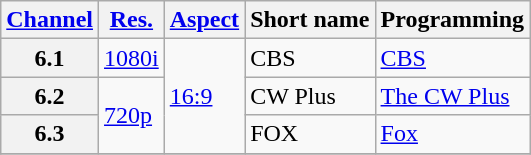<table class="wikitable">
<tr>
<th><a href='#'>Channel</a></th>
<th><a href='#'>Res.</a></th>
<th><a href='#'>Aspect</a></th>
<th>Short name</th>
<th>Programming</th>
</tr>
<tr>
<th scope = "row">6.1</th>
<td><a href='#'>1080i</a></td>
<td rowspan=3><a href='#'>16:9</a></td>
<td>CBS</td>
<td><a href='#'>CBS</a></td>
</tr>
<tr>
<th scope = "row">6.2</th>
<td rowspan=2><a href='#'>720p</a></td>
<td>CW Plus</td>
<td><a href='#'>The CW Plus</a></td>
</tr>
<tr>
<th scope = "row">6.3</th>
<td>FOX</td>
<td><a href='#'>Fox</a></td>
</tr>
<tr>
</tr>
</table>
